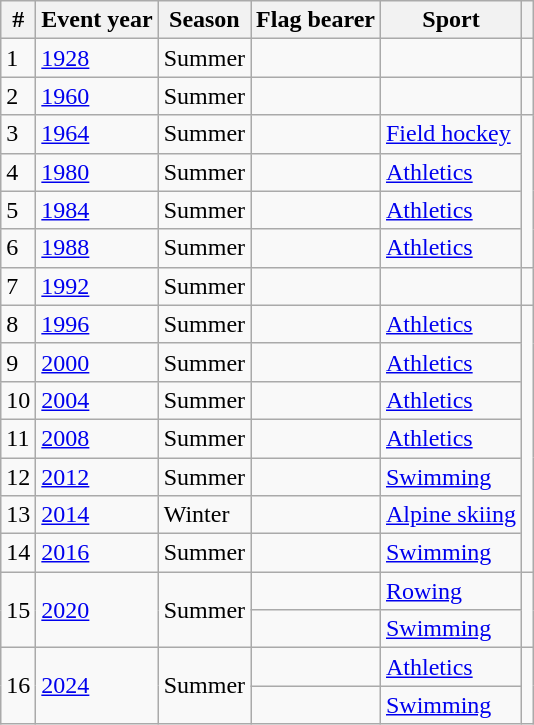<table class="wikitable sortable">
<tr>
<th>#</th>
<th>Event year</th>
<th>Season</th>
<th>Flag bearer</th>
<th>Sport</th>
<th></th>
</tr>
<tr>
<td>1</td>
<td><a href='#'>1928</a></td>
<td>Summer</td>
<td></td>
<td></td>
<td></td>
</tr>
<tr>
<td>2</td>
<td><a href='#'>1960</a></td>
<td>Summer</td>
<td></td>
<td></td>
<td></td>
</tr>
<tr>
<td>3</td>
<td><a href='#'>1964</a></td>
<td>Summer</td>
<td></td>
<td><a href='#'>Field hockey</a></td>
<td rowspan="4"></td>
</tr>
<tr>
<td>4</td>
<td><a href='#'>1980</a></td>
<td>Summer</td>
<td></td>
<td><a href='#'>Athletics</a></td>
</tr>
<tr>
<td>5</td>
<td><a href='#'>1984</a></td>
<td>Summer</td>
<td></td>
<td><a href='#'>Athletics</a></td>
</tr>
<tr>
<td>6</td>
<td><a href='#'>1988</a></td>
<td>Summer</td>
<td></td>
<td><a href='#'>Athletics</a></td>
</tr>
<tr>
<td>7</td>
<td><a href='#'>1992</a></td>
<td>Summer</td>
<td></td>
<td></td>
<td></td>
</tr>
<tr>
<td>8</td>
<td><a href='#'>1996</a></td>
<td>Summer</td>
<td></td>
<td><a href='#'>Athletics</a></td>
<td rowspan="7"></td>
</tr>
<tr>
<td>9</td>
<td><a href='#'>2000</a></td>
<td>Summer</td>
<td></td>
<td><a href='#'>Athletics</a></td>
</tr>
<tr>
<td>10</td>
<td><a href='#'>2004</a></td>
<td>Summer</td>
<td></td>
<td><a href='#'>Athletics</a></td>
</tr>
<tr>
<td>11</td>
<td><a href='#'>2008</a></td>
<td>Summer</td>
<td></td>
<td><a href='#'>Athletics</a></td>
</tr>
<tr>
<td>12</td>
<td><a href='#'>2012</a></td>
<td>Summer</td>
<td></td>
<td><a href='#'>Swimming</a></td>
</tr>
<tr>
<td>13</td>
<td><a href='#'>2014</a></td>
<td>Winter</td>
<td></td>
<td><a href='#'>Alpine skiing</a></td>
</tr>
<tr>
<td>14</td>
<td><a href='#'>2016</a></td>
<td>Summer</td>
<td></td>
<td><a href='#'>Swimming</a></td>
</tr>
<tr>
<td rowspan="2">15</td>
<td rowspan="2"><a href='#'>2020</a></td>
<td rowspan="2">Summer</td>
<td></td>
<td><a href='#'>Rowing</a></td>
<td rowspan="2"></td>
</tr>
<tr>
<td></td>
<td><a href='#'>Swimming</a></td>
</tr>
<tr>
<td rowspan=2>16</td>
<td rowspan=2><a href='#'>2024</a></td>
<td rowspan=2>Summer</td>
<td></td>
<td><a href='#'>Athletics</a></td>
<td rowspan=2></td>
</tr>
<tr>
<td></td>
<td><a href='#'>Swimming</a></td>
</tr>
</table>
